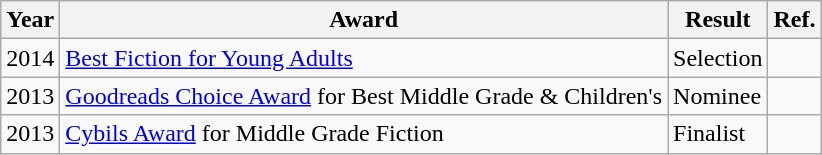<table class="wikitable sortable mw-collapsible">
<tr>
<th>Year</th>
<th>Award</th>
<th>Result</th>
<th>Ref.</th>
</tr>
<tr>
<td>2014</td>
<td><a href='#'>Best Fiction for Young Adults</a></td>
<td>Selection</td>
<td></td>
</tr>
<tr>
<td>2013</td>
<td><a href='#'>Goodreads Choice Award</a> for Best Middle Grade & Children's</td>
<td>Nominee</td>
<td></td>
</tr>
<tr>
<td>2013</td>
<td><a href='#'>Cybils Award</a> for Middle Grade Fiction</td>
<td>Finalist</td>
<td></td>
</tr>
</table>
